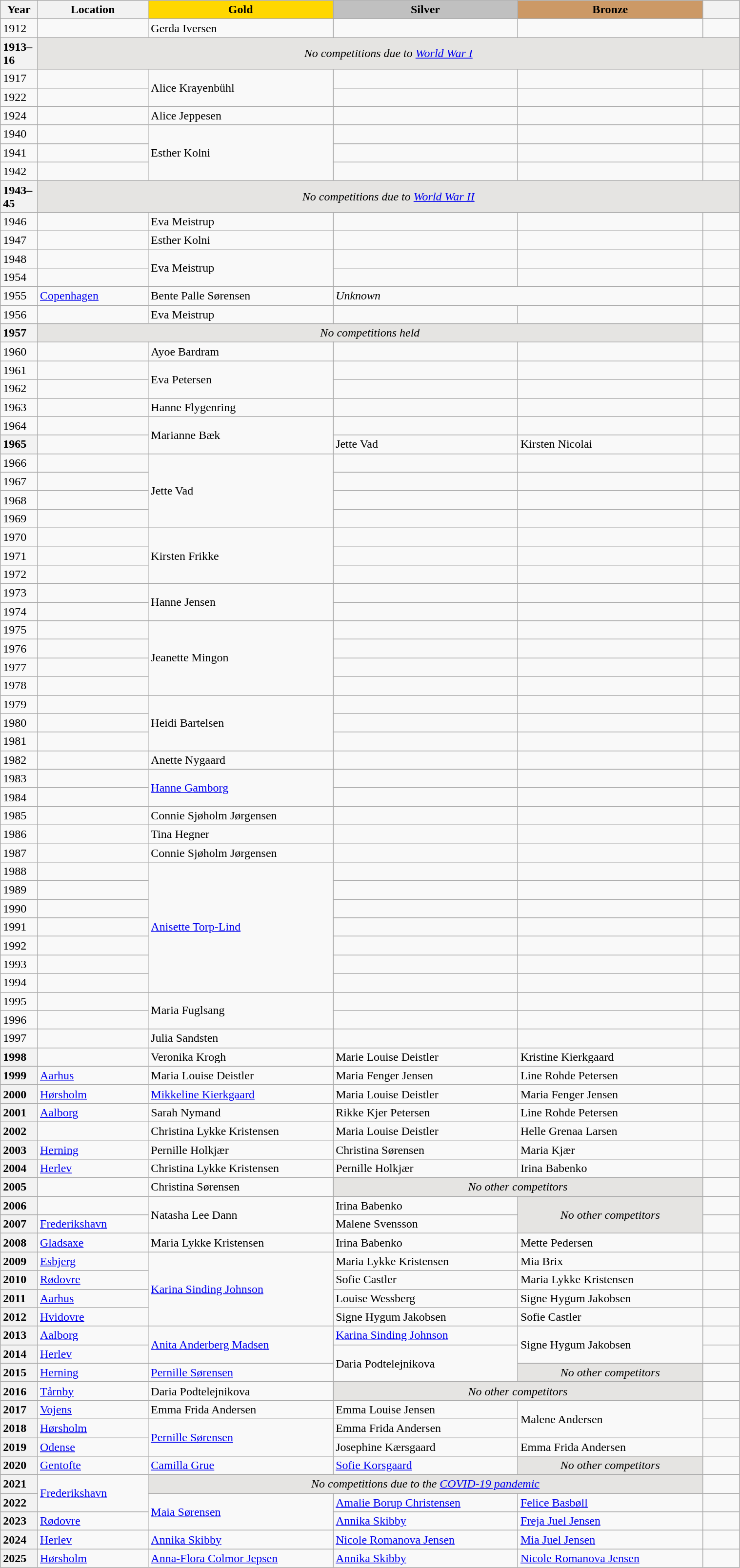<table class="wikitable unsortable" style="text-align:left; width:80%">
<tr>
<th scope="col" style="text-align:center; width:5%">Year</th>
<th scope="col" style="text-align:center; width:15%">Location</th>
<td scope="col" style="text-align:center; width:25%; background:gold"><strong>Gold</strong></td>
<td scope="col" style="text-align:center; width:25%; background:silver"><strong>Silver</strong></td>
<td scope="col" style="text-align:center; width:25%; background:#c96"><strong>Bronze</strong></td>
<th scope="col" style="text-align:center; width:5%"></th>
</tr>
<tr>
<td>1912</td>
<td></td>
<td>Gerda Iversen</td>
<td></td>
<td></td>
<td></td>
</tr>
<tr>
<th scope="row" style="text-align:left">1913–16</th>
<td colspan="5" align="center" bgcolor="e5e4e2"><em>No competitions due to <a href='#'>World War I</a></em></td>
</tr>
<tr>
<td>1917</td>
<td></td>
<td rowspan="2">Alice Krayenbühl</td>
<td></td>
<td></td>
<td></td>
</tr>
<tr>
<td>1922</td>
<td></td>
<td></td>
<td></td>
<td></td>
</tr>
<tr>
<td>1924</td>
<td></td>
<td>Alice Jeppesen</td>
<td></td>
<td></td>
<td></td>
</tr>
<tr>
<td>1940</td>
<td></td>
<td rowspan="3">Esther Kolni</td>
<td></td>
<td></td>
<td></td>
</tr>
<tr>
<td>1941</td>
<td></td>
<td></td>
<td></td>
<td></td>
</tr>
<tr>
<td>1942</td>
<td></td>
<td></td>
<td></td>
<td></td>
</tr>
<tr>
<th scope="row" style="text-align:left">1943–45</th>
<td colspan="5" align="center" bgcolor="e5e4e2"><em>No competitions due to <a href='#'>World War II</a></em></td>
</tr>
<tr>
<td>1946</td>
<td></td>
<td>Eva Meistrup</td>
<td></td>
<td></td>
<td></td>
</tr>
<tr>
<td>1947</td>
<td></td>
<td>Esther Kolni</td>
<td></td>
<td></td>
<td></td>
</tr>
<tr>
<td>1948</td>
<td></td>
<td rowspan="2">Eva Meistrup</td>
<td></td>
<td></td>
<td></td>
</tr>
<tr>
<td>1954</td>
<td></td>
<td></td>
<td></td>
<td></td>
</tr>
<tr>
<td>1955</td>
<td><a href='#'>Copenhagen</a></td>
<td>Bente Palle Sørensen</td>
<td colspan="2"><em>Unknown</em></td>
<td></td>
</tr>
<tr>
<td>1956</td>
<td></td>
<td>Eva Meistrup</td>
<td></td>
<td></td>
<td></td>
</tr>
<tr>
<th scope="row" style="text-align:left">1957</th>
<td colspan="4" align="center" bgcolor="e5e4e2"><em>No competitions held</em></td>
<td></td>
</tr>
<tr>
<td>1960</td>
<td></td>
<td>Ayoe Bardram</td>
<td></td>
<td></td>
<td></td>
</tr>
<tr>
<td>1961</td>
<td></td>
<td rowspan="2">Eva Petersen</td>
<td></td>
<td></td>
<td></td>
</tr>
<tr>
<td>1962</td>
<td></td>
<td></td>
<td></td>
<td></td>
</tr>
<tr>
<td>1963</td>
<td></td>
<td>Hanne Flygenring</td>
<td></td>
<td></td>
<td></td>
</tr>
<tr>
<td>1964</td>
<td></td>
<td rowspan="2">Marianne Bæk</td>
<td></td>
<td></td>
<td></td>
</tr>
<tr>
<th scope="row" style="text-align:left">1965</th>
<td></td>
<td>Jette Vad</td>
<td>Kirsten Nicolai</td>
<td></td>
</tr>
<tr>
<td>1966</td>
<td></td>
<td rowspan="4">Jette Vad</td>
<td></td>
<td></td>
<td></td>
</tr>
<tr>
<td>1967</td>
<td></td>
<td></td>
<td></td>
<td></td>
</tr>
<tr>
<td>1968</td>
<td></td>
<td></td>
<td></td>
<td></td>
</tr>
<tr>
<td>1969</td>
<td></td>
<td></td>
<td></td>
<td></td>
</tr>
<tr>
<td>1970</td>
<td></td>
<td rowspan="3">Kirsten Frikke</td>
<td></td>
<td></td>
<td></td>
</tr>
<tr>
<td>1971</td>
<td></td>
<td></td>
<td></td>
<td></td>
</tr>
<tr>
<td>1972</td>
<td></td>
<td></td>
<td></td>
<td></td>
</tr>
<tr>
<td>1973</td>
<td></td>
<td rowspan="2">Hanne Jensen</td>
<td></td>
<td></td>
<td></td>
</tr>
<tr>
<td>1974</td>
<td></td>
<td></td>
<td></td>
<td></td>
</tr>
<tr>
<td>1975</td>
<td></td>
<td rowspan="4">Jeanette Mingon</td>
<td></td>
<td></td>
<td></td>
</tr>
<tr>
<td>1976</td>
<td></td>
<td></td>
<td></td>
<td></td>
</tr>
<tr>
<td>1977</td>
<td></td>
<td></td>
<td></td>
<td></td>
</tr>
<tr>
<td>1978</td>
<td></td>
<td></td>
<td></td>
<td></td>
</tr>
<tr>
<td>1979</td>
<td></td>
<td rowspan="3">Heidi Bartelsen</td>
<td></td>
<td></td>
<td></td>
</tr>
<tr>
<td>1980</td>
<td></td>
<td></td>
<td></td>
<td></td>
</tr>
<tr>
<td>1981</td>
<td></td>
<td></td>
<td></td>
<td></td>
</tr>
<tr>
<td>1982</td>
<td></td>
<td>Anette Nygaard</td>
<td></td>
<td></td>
<td></td>
</tr>
<tr>
<td>1983</td>
<td></td>
<td rowspan="2"><a href='#'>Hanne Gamborg</a></td>
<td></td>
<td></td>
<td></td>
</tr>
<tr>
<td>1984</td>
<td></td>
<td></td>
<td></td>
<td></td>
</tr>
<tr>
<td>1985</td>
<td></td>
<td>Connie Sjøholm Jørgensen</td>
<td></td>
<td></td>
<td></td>
</tr>
<tr>
<td>1986</td>
<td></td>
<td>Tina Hegner</td>
<td></td>
<td></td>
<td></td>
</tr>
<tr>
<td>1987</td>
<td></td>
<td>Connie Sjøholm Jørgensen</td>
<td></td>
<td></td>
<td></td>
</tr>
<tr>
<td>1988</td>
<td></td>
<td rowspan="7"><a href='#'>Anisette Torp-Lind</a></td>
<td></td>
<td></td>
<td></td>
</tr>
<tr>
<td>1989</td>
<td></td>
<td></td>
<td></td>
<td></td>
</tr>
<tr>
<td>1990</td>
<td></td>
<td></td>
<td></td>
<td></td>
</tr>
<tr>
<td>1991</td>
<td></td>
<td></td>
<td></td>
<td></td>
</tr>
<tr>
<td>1992</td>
<td></td>
<td></td>
<td></td>
<td></td>
</tr>
<tr>
<td>1993</td>
<td></td>
<td></td>
<td></td>
<td></td>
</tr>
<tr>
<td>1994</td>
<td></td>
<td></td>
<td></td>
<td></td>
</tr>
<tr>
<td>1995</td>
<td></td>
<td rowspan="2">Maria Fuglsang</td>
<td></td>
<td></td>
<td></td>
</tr>
<tr>
<td>1996</td>
<td></td>
<td></td>
<td></td>
<td></td>
</tr>
<tr>
<td>1997</td>
<td></td>
<td>Julia Sandsten</td>
<td></td>
<td></td>
<td></td>
</tr>
<tr>
<th scope="row" style="text-align:left">1998</th>
<td></td>
<td>Veronika Krogh</td>
<td>Marie Louise Deistler</td>
<td>Kristine Kierkgaard</td>
<td></td>
</tr>
<tr>
<th scope="row" style="text-align:left">1999</th>
<td><a href='#'>Aarhus</a></td>
<td>Maria Louise Deistler</td>
<td>Maria Fenger Jensen</td>
<td>Line Rohde Petersen</td>
<td></td>
</tr>
<tr>
<th scope="row" style="text-align:left">2000</th>
<td><a href='#'>Hørsholm</a></td>
<td><a href='#'>Mikkeline Kierkgaard</a></td>
<td>Maria Louise Deistler</td>
<td>Maria Fenger Jensen</td>
<td></td>
</tr>
<tr>
<th scope="row" style="text-align:left">2001</th>
<td><a href='#'>Aalborg</a></td>
<td>Sarah Nymand</td>
<td>Rikke Kjer Petersen</td>
<td>Line Rohde Petersen</td>
<td></td>
</tr>
<tr>
<th scope="row" style="text-align:left">2002</th>
<td></td>
<td>Christina Lykke Kristensen</td>
<td>Maria Louise Deistler</td>
<td>Helle Grenaa Larsen</td>
<td></td>
</tr>
<tr>
<th scope="row" style="text-align:left">2003</th>
<td><a href='#'>Herning</a></td>
<td>Pernille Holkjær</td>
<td>Christina Sørensen</td>
<td>Maria Kjær</td>
<td></td>
</tr>
<tr>
<th scope="row" style="text-align:left">2004</th>
<td><a href='#'>Herlev</a></td>
<td>Christina Lykke Kristensen</td>
<td>Pernille Holkjær</td>
<td>Irina Babenko</td>
<td></td>
</tr>
<tr>
<th scope="row" style="text-align:left">2005</th>
<td></td>
<td>Christina Sørensen</td>
<td colspan="2" align="center" bgcolor="e5e4e2"><em>No other competitors</em></td>
<td></td>
</tr>
<tr>
<th scope="row" style="text-align:left">2006</th>
<td></td>
<td rowspan="2">Natasha Lee Dann</td>
<td>Irina Babenko</td>
<td rowspan="2" align="center" bgcolor="e5e4e2"><em>No other competitors</em></td>
<td></td>
</tr>
<tr>
<th scope="row" style="text-align:left">2007</th>
<td><a href='#'>Frederikshavn</a></td>
<td>Malene Svensson</td>
<td></td>
</tr>
<tr>
<th scope="row" style="text-align:left">2008</th>
<td><a href='#'>Gladsaxe</a></td>
<td>Maria Lykke Kristensen</td>
<td>Irina Babenko</td>
<td>Mette Pedersen</td>
<td></td>
</tr>
<tr>
<th scope="row" style="text-align:left">2009</th>
<td><a href='#'>Esbjerg</a></td>
<td rowspan="4"><a href='#'>Karina Sinding Johnson</a></td>
<td>Maria Lykke Kristensen</td>
<td>Mia Brix</td>
<td></td>
</tr>
<tr>
<th scope="row" style="text-align:left">2010</th>
<td><a href='#'>Rødovre</a></td>
<td>Sofie Castler</td>
<td>Maria Lykke Kristensen</td>
<td></td>
</tr>
<tr>
<th scope="row" style="text-align:left">2011</th>
<td><a href='#'>Aarhus</a></td>
<td>Louise Wessberg</td>
<td>Signe Hygum Jakobsen</td>
<td></td>
</tr>
<tr>
<th scope="row" style="text-align:left">2012</th>
<td><a href='#'>Hvidovre</a></td>
<td>Signe Hygum Jakobsen</td>
<td>Sofie Castler</td>
<td></td>
</tr>
<tr>
<th scope="row" style="text-align:left">2013</th>
<td><a href='#'>Aalborg</a></td>
<td rowspan="2"><a href='#'>Anita Anderberg Madsen</a></td>
<td><a href='#'>Karina Sinding Johnson</a></td>
<td rowspan="2">Signe Hygum Jakobsen</td>
<td></td>
</tr>
<tr>
<th scope="row" style="text-align:left">2014</th>
<td><a href='#'>Herlev</a></td>
<td rowspan="2">Daria Podtelejnikova</td>
<td></td>
</tr>
<tr>
<th scope="row" style="text-align:left">2015</th>
<td><a href='#'>Herning</a></td>
<td><a href='#'>Pernille Sørensen</a></td>
<td align="center" bgcolor="e5e4e2"><em>No other competitors</em></td>
<td></td>
</tr>
<tr>
<th scope="row" style="text-align:left">2016</th>
<td><a href='#'>Tårnby</a></td>
<td>Daria Podtelejnikova</td>
<td colspan="2" align="center" bgcolor="e5e4e2"><em>No other competitors</em></td>
<td></td>
</tr>
<tr>
<th scope="row" style="text-align:left">2017</th>
<td><a href='#'>Vojens</a></td>
<td>Emma Frida Andersen</td>
<td>Emma Louise Jensen</td>
<td rowspan="2">Malene Andersen</td>
<td></td>
</tr>
<tr>
<th scope="row" style="text-align:left">2018</th>
<td><a href='#'>Hørsholm</a></td>
<td rowspan="2"><a href='#'>Pernille Sørensen</a></td>
<td>Emma Frida Andersen</td>
<td></td>
</tr>
<tr>
<th scope="row" style="text-align:left">2019</th>
<td><a href='#'>Odense</a></td>
<td>Josephine Kærsgaard</td>
<td>Emma Frida Andersen</td>
<td></td>
</tr>
<tr>
<th scope="row" style="text-align:left">2020</th>
<td><a href='#'>Gentofte</a></td>
<td><a href='#'>Camilla Grue</a></td>
<td><a href='#'>Sofie Korsgaard</a></td>
<td align="center" bgcolor="e5e4e2"><em>No other competitors</em></td>
<td></td>
</tr>
<tr>
<th scope="row" style="text-align:left">2021</th>
<td rowspan="2"><a href='#'>Frederikshavn</a></td>
<td colspan="3" align="center" bgcolor="e5e4e2"><em>No competitions due to the <a href='#'>COVID-19 pandemic</a></em></td>
<td></td>
</tr>
<tr>
<th scope="row" style="text-align:left">2022</th>
<td rowspan="2"><a href='#'>Maia Sørensen</a></td>
<td><a href='#'>Amalie Borup Christensen</a></td>
<td><a href='#'>Felice Basbøll</a></td>
<td></td>
</tr>
<tr>
<th scope="row" style="text-align:left">2023</th>
<td><a href='#'>Rødovre</a></td>
<td><a href='#'>Annika Skibby</a></td>
<td><a href='#'>Freja Juel Jensen</a></td>
<td></td>
</tr>
<tr>
<th scope="row" style="text-align:left">2024</th>
<td><a href='#'>Herlev</a></td>
<td><a href='#'>Annika Skibby</a></td>
<td><a href='#'>Nicole Romanova Jensen</a></td>
<td><a href='#'>Mia Juel Jensen</a></td>
<td></td>
</tr>
<tr>
<th scope="row" style="text-align:left">2025</th>
<td><a href='#'>Hørsholm</a></td>
<td><a href='#'>Anna-Flora Colmor Jepsen</a></td>
<td><a href='#'>Annika Skibby</a></td>
<td><a href='#'>Nicole Romanova Jensen</a></td>
<td></td>
</tr>
</table>
